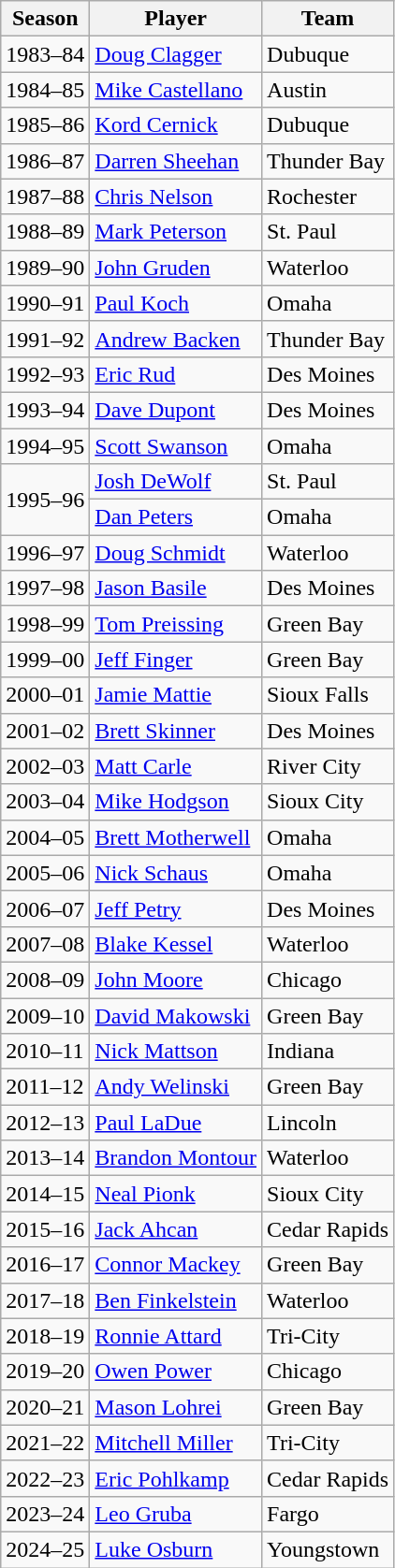<table class="wikitable sortable">
<tr>
<th>Season</th>
<th>Player</th>
<th>Team</th>
</tr>
<tr>
<td>1983–84</td>
<td><a href='#'>Doug Clagger</a></td>
<td>Dubuque</td>
</tr>
<tr>
<td>1984–85</td>
<td><a href='#'>Mike Castellano</a></td>
<td>Austin</td>
</tr>
<tr>
<td>1985–86</td>
<td><a href='#'>Kord Cernick</a></td>
<td>Dubuque</td>
</tr>
<tr>
<td>1986–87</td>
<td><a href='#'>Darren Sheehan</a></td>
<td>Thunder Bay</td>
</tr>
<tr>
<td>1987–88</td>
<td><a href='#'>Chris Nelson</a></td>
<td>Rochester</td>
</tr>
<tr>
<td>1988–89</td>
<td><a href='#'>Mark Peterson</a></td>
<td>St. Paul</td>
</tr>
<tr>
<td>1989–90</td>
<td><a href='#'>John Gruden</a></td>
<td>Waterloo</td>
</tr>
<tr>
<td>1990–91</td>
<td><a href='#'>Paul Koch</a></td>
<td>Omaha</td>
</tr>
<tr>
<td>1991–92</td>
<td><a href='#'>Andrew Backen</a></td>
<td>Thunder Bay</td>
</tr>
<tr>
<td>1992–93</td>
<td><a href='#'>Eric Rud</a></td>
<td>Des Moines</td>
</tr>
<tr>
<td>1993–94</td>
<td><a href='#'>Dave Dupont</a></td>
<td>Des Moines</td>
</tr>
<tr>
<td>1994–95</td>
<td><a href='#'>Scott Swanson</a></td>
<td>Omaha</td>
</tr>
<tr>
<td rowspan=2>1995–96</td>
<td><a href='#'>Josh DeWolf</a></td>
<td>St. Paul</td>
</tr>
<tr>
<td><a href='#'>Dan Peters</a></td>
<td>Omaha</td>
</tr>
<tr>
<td>1996–97</td>
<td><a href='#'>Doug Schmidt</a></td>
<td>Waterloo</td>
</tr>
<tr>
<td>1997–98</td>
<td><a href='#'>Jason Basile</a></td>
<td>Des Moines</td>
</tr>
<tr>
<td>1998–99</td>
<td><a href='#'>Tom Preissing</a></td>
<td>Green Bay</td>
</tr>
<tr>
<td>1999–00</td>
<td><a href='#'>Jeff Finger</a></td>
<td>Green Bay</td>
</tr>
<tr>
<td>2000–01</td>
<td><a href='#'>Jamie Mattie</a></td>
<td>Sioux Falls</td>
</tr>
<tr>
<td>2001–02</td>
<td><a href='#'>Brett Skinner</a></td>
<td>Des Moines</td>
</tr>
<tr>
<td>2002–03</td>
<td><a href='#'>Matt Carle</a></td>
<td>River City</td>
</tr>
<tr>
<td>2003–04</td>
<td><a href='#'>Mike Hodgson</a></td>
<td>Sioux City</td>
</tr>
<tr>
<td>2004–05</td>
<td><a href='#'>Brett Motherwell</a></td>
<td>Omaha</td>
</tr>
<tr>
<td>2005–06</td>
<td><a href='#'>Nick Schaus</a></td>
<td>Omaha</td>
</tr>
<tr>
<td>2006–07</td>
<td><a href='#'>Jeff Petry</a></td>
<td>Des Moines</td>
</tr>
<tr>
<td>2007–08</td>
<td><a href='#'>Blake Kessel</a></td>
<td>Waterloo</td>
</tr>
<tr>
<td>2008–09</td>
<td><a href='#'>John Moore</a></td>
<td>Chicago</td>
</tr>
<tr>
<td>2009–10</td>
<td><a href='#'>David Makowski</a></td>
<td>Green Bay</td>
</tr>
<tr>
<td>2010–11</td>
<td><a href='#'>Nick Mattson</a></td>
<td>Indiana</td>
</tr>
<tr>
<td>2011–12</td>
<td><a href='#'>Andy Welinski</a></td>
<td>Green Bay</td>
</tr>
<tr>
<td>2012–13</td>
<td><a href='#'>Paul LaDue</a></td>
<td>Lincoln</td>
</tr>
<tr>
<td>2013–14</td>
<td><a href='#'>Brandon Montour</a></td>
<td>Waterloo</td>
</tr>
<tr>
<td>2014–15</td>
<td><a href='#'>Neal Pionk</a></td>
<td>Sioux City</td>
</tr>
<tr>
<td>2015–16</td>
<td><a href='#'>Jack Ahcan</a></td>
<td>Cedar Rapids</td>
</tr>
<tr>
<td>2016–17</td>
<td><a href='#'>Connor Mackey</a></td>
<td>Green Bay</td>
</tr>
<tr>
<td>2017–18</td>
<td><a href='#'>Ben Finkelstein</a></td>
<td>Waterloo</td>
</tr>
<tr>
<td>2018–19</td>
<td><a href='#'>Ronnie Attard</a></td>
<td>Tri-City</td>
</tr>
<tr>
<td>2019–20</td>
<td><a href='#'>Owen Power</a></td>
<td>Chicago</td>
</tr>
<tr>
<td>2020–21</td>
<td><a href='#'>Mason Lohrei</a></td>
<td>Green Bay</td>
</tr>
<tr>
<td>2021–22</td>
<td><a href='#'>Mitchell Miller</a></td>
<td>Tri-City</td>
</tr>
<tr>
<td>2022–23</td>
<td><a href='#'>Eric Pohlkamp</a></td>
<td>Cedar Rapids</td>
</tr>
<tr>
<td>2023–24</td>
<td><a href='#'>Leo Gruba</a></td>
<td>Fargo</td>
</tr>
<tr>
<td>2024–25</td>
<td><a href='#'>Luke Osburn</a></td>
<td>Youngstown</td>
</tr>
</table>
